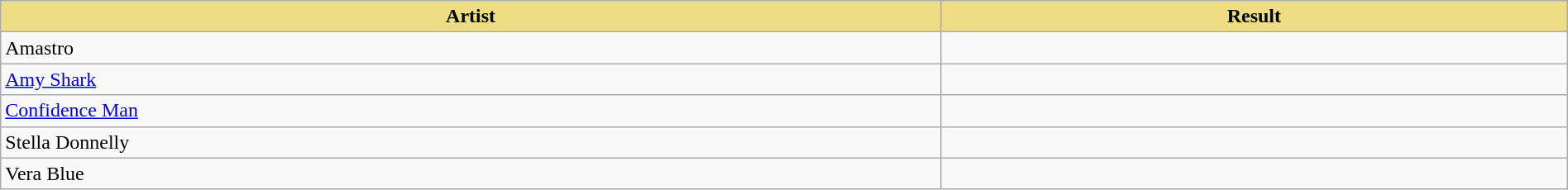<table class="wikitable" width=100%>
<tr>
<th style="width:15%;background:#EEDD82;">Artist</th>
<th style="width:10%;background:#EEDD82;">Result</th>
</tr>
<tr>
<td>Amastro</td>
<td></td>
</tr>
<tr>
<td><a href='#'>Amy Shark</a></td>
<td></td>
</tr>
<tr>
<td><a href='#'>Confidence Man</a></td>
<td></td>
</tr>
<tr>
<td>Stella Donnelly</td>
<td></td>
</tr>
<tr>
<td>Vera Blue</td>
<td></td>
</tr>
</table>
